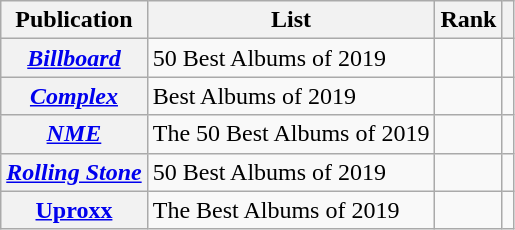<table class="wikitable sortable plainrowheaders" style="border:none; margin:0;">
<tr>
<th scope="col">Publication</th>
<th scope="col" class="unsortable">List</th>
<th scope="col" data-sort-type="number">Rank</th>
<th scope="col" class="unsortable"></th>
</tr>
<tr>
<th scope="row"><em><a href='#'>Billboard</a></em></th>
<td>50 Best Albums of 2019</td>
<td></td>
<td></td>
</tr>
<tr>
<th scope="row"><em><a href='#'>Complex</a></em></th>
<td>Best Albums of 2019</td>
<td></td>
<td></td>
</tr>
<tr>
<th scope="row"><em><a href='#'>NME</a></em></th>
<td>The 50 Best Albums of 2019</td>
<td></td>
<td></td>
</tr>
<tr>
<th scope="row"><em><a href='#'>Rolling Stone</a></em></th>
<td>50 Best Albums of 2019</td>
<td></td>
<td></td>
</tr>
<tr>
<th scope="row"><a href='#'>Uproxx</a></th>
<td>The Best Albums of 2019</td>
<td></td>
<td></td>
</tr>
</table>
